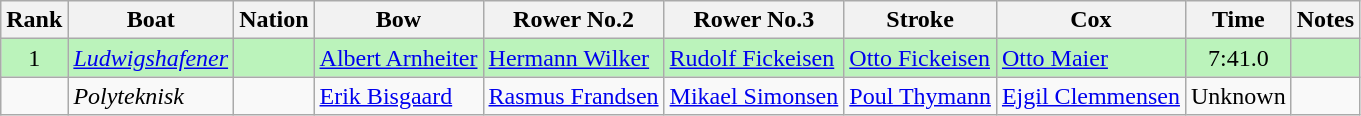<table class="wikitable sortable" style="text-align:center">
<tr>
<th>Rank</th>
<th>Boat</th>
<th>Nation</th>
<th>Bow</th>
<th>Rower No.2</th>
<th>Rower No.3</th>
<th>Stroke</th>
<th>Cox</th>
<th>Time</th>
<th>Notes</th>
</tr>
<tr bgcolor=bbf3bb>
<td>1</td>
<td align=left><em><a href='#'>Ludwigshafener</a></em></td>
<td align=left></td>
<td align=left><a href='#'>Albert Arnheiter</a></td>
<td align=left><a href='#'>Hermann Wilker</a></td>
<td align=left><a href='#'>Rudolf Fickeisen</a></td>
<td align=left><a href='#'>Otto Fickeisen</a></td>
<td align=left><a href='#'>Otto Maier</a></td>
<td>7:41.0</td>
<td></td>
</tr>
<tr>
<td></td>
<td align=left><em>Polyteknisk</em></td>
<td align=left></td>
<td align=left><a href='#'>Erik Bisgaard</a></td>
<td align=left><a href='#'>Rasmus Frandsen</a></td>
<td align=left><a href='#'>Mikael Simonsen</a></td>
<td align=left><a href='#'>Poul Thymann</a></td>
<td align=left><a href='#'>Ejgil Clemmensen</a></td>
<td data-sort-value=8:88.8>Unknown</td>
<td></td>
</tr>
</table>
